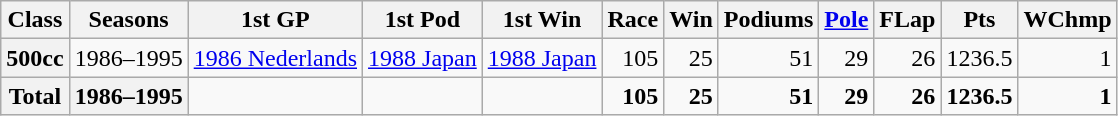<table class="wikitable">
<tr>
<th>Class</th>
<th>Seasons</th>
<th>1st GP</th>
<th>1st Pod</th>
<th>1st Win</th>
<th>Race</th>
<th>Win</th>
<th>Podiums</th>
<th><a href='#'>Pole</a></th>
<th>FLap</th>
<th>Pts</th>
<th>WChmp</th>
</tr>
<tr align="right">
<th>500cc</th>
<td>1986–1995</td>
<td align="left"><a href='#'>1986 Nederlands</a></td>
<td align="left"><a href='#'>1988 Japan</a></td>
<td align="left"><a href='#'>1988 Japan</a></td>
<td>105</td>
<td>25</td>
<td>51</td>
<td>29</td>
<td>26</td>
<td>1236.5</td>
<td>1</td>
</tr>
<tr align="right">
<th>Total</th>
<th>1986–1995</th>
<td></td>
<td></td>
<td></td>
<td><strong>105</strong></td>
<td><strong>25</strong></td>
<td><strong>51</strong></td>
<td><strong>29</strong></td>
<td><strong>26</strong></td>
<td><strong>1236.5</strong></td>
<td><strong>1</strong></td>
</tr>
</table>
